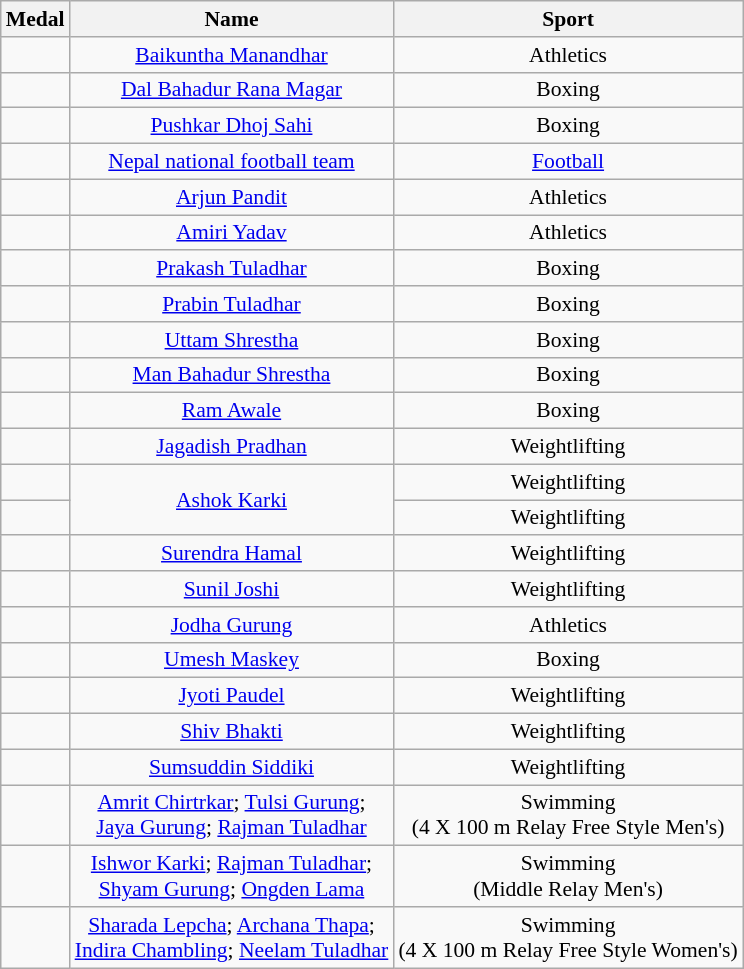<table class="wikitable sortable" style="text-align:center; font-size:90%">
<tr>
<th>Medal</th>
<th>Name</th>
<th>Sport</th>
</tr>
<tr>
<td></td>
<td><a href='#'>Baikuntha Manandhar</a></td>
<td>Athletics</td>
</tr>
<tr>
<td></td>
<td><a href='#'>Dal Bahadur Rana Magar</a></td>
<td>Boxing</td>
</tr>
<tr>
<td></td>
<td><a href='#'>Pushkar Dhoj Sahi</a></td>
<td>Boxing</td>
</tr>
<tr>
<td></td>
<td><a href='#'>Nepal national football team</a></td>
<td><a href='#'>Football</a></td>
</tr>
<tr>
<td></td>
<td><a href='#'>Arjun Pandit</a></td>
<td>Athletics</td>
</tr>
<tr>
<td></td>
<td><a href='#'>Amiri Yadav</a></td>
<td>Athletics</td>
</tr>
<tr>
<td></td>
<td><a href='#'>Prakash Tuladhar</a></td>
<td>Boxing</td>
</tr>
<tr>
<td></td>
<td><a href='#'>Prabin Tuladhar</a></td>
<td>Boxing</td>
</tr>
<tr>
<td></td>
<td><a href='#'>Uttam Shrestha</a></td>
<td>Boxing</td>
</tr>
<tr>
<td></td>
<td><a href='#'>Man Bahadur Shrestha</a></td>
<td>Boxing</td>
</tr>
<tr>
<td></td>
<td><a href='#'>Ram Awale</a></td>
<td>Boxing</td>
</tr>
<tr>
<td></td>
<td><a href='#'>Jagadish Pradhan</a></td>
<td>Weightlifting</td>
</tr>
<tr>
<td></td>
<td rowspan="2"><a href='#'>Ashok Karki</a></td>
<td>Weightlifting</td>
</tr>
<tr>
<td></td>
<td>Weightlifting</td>
</tr>
<tr>
<td></td>
<td><a href='#'>Surendra Hamal</a></td>
<td>Weightlifting</td>
</tr>
<tr>
<td></td>
<td><a href='#'>Sunil Joshi</a></td>
<td>Weightlifting</td>
</tr>
<tr>
<td></td>
<td><a href='#'>Jodha Gurung</a></td>
<td>Athletics</td>
</tr>
<tr>
<td></td>
<td><a href='#'>Umesh Maskey</a></td>
<td>Boxing</td>
</tr>
<tr>
<td></td>
<td><a href='#'>Jyoti Paudel</a></td>
<td>Weightlifting</td>
</tr>
<tr>
<td></td>
<td><a href='#'>Shiv Bhakti</a></td>
<td>Weightlifting</td>
</tr>
<tr>
<td></td>
<td><a href='#'>Sumsuddin Siddiki</a></td>
<td>Weightlifting</td>
</tr>
<tr>
<td></td>
<td><a href='#'>Amrit Chirtrkar</a>; <a href='#'>Tulsi Gurung</a>;<br><a href='#'>Jaya Gurung</a>; <a href='#'>Rajman Tuladhar</a></td>
<td>Swimming<br>(4 X 100 m Relay
Free Style Men's)</td>
</tr>
<tr>
<td></td>
<td><a href='#'>Ishwor Karki</a>; <a href='#'>Rajman Tuladhar</a>;<br><a href='#'>Shyam Gurung</a>; <a href='#'>Ongden Lama</a></td>
<td>Swimming<br>(Middle Relay Men's)</td>
</tr>
<tr>
<td></td>
<td><a href='#'>Sharada Lepcha</a>; <a href='#'>Archana Thapa</a>;<br><a href='#'>Indira Chambling</a>; <a href='#'>Neelam Tuladhar</a></td>
<td>Swimming<br>(4 X 100 m Relay
Free Style Women's)</td>
</tr>
</table>
